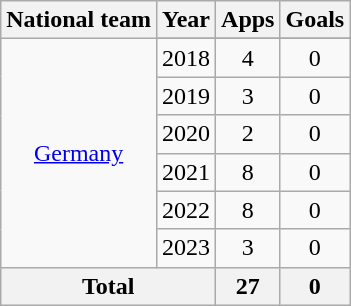<table class="wikitable" style="text-align:center">
<tr>
<th>National team</th>
<th>Year</th>
<th>Apps</th>
<th>Goals</th>
</tr>
<tr>
<td rowspan="7"><a href='#'>Germany</a></td>
</tr>
<tr>
<td>2018</td>
<td>4</td>
<td>0</td>
</tr>
<tr>
<td>2019</td>
<td>3</td>
<td>0</td>
</tr>
<tr>
<td>2020</td>
<td>2</td>
<td>0</td>
</tr>
<tr>
<td>2021</td>
<td>8</td>
<td>0</td>
</tr>
<tr>
<td>2022</td>
<td>8</td>
<td>0</td>
</tr>
<tr>
<td>2023</td>
<td>3</td>
<td>0</td>
</tr>
<tr>
<th colspan="2">Total</th>
<th>27</th>
<th>0</th>
</tr>
</table>
